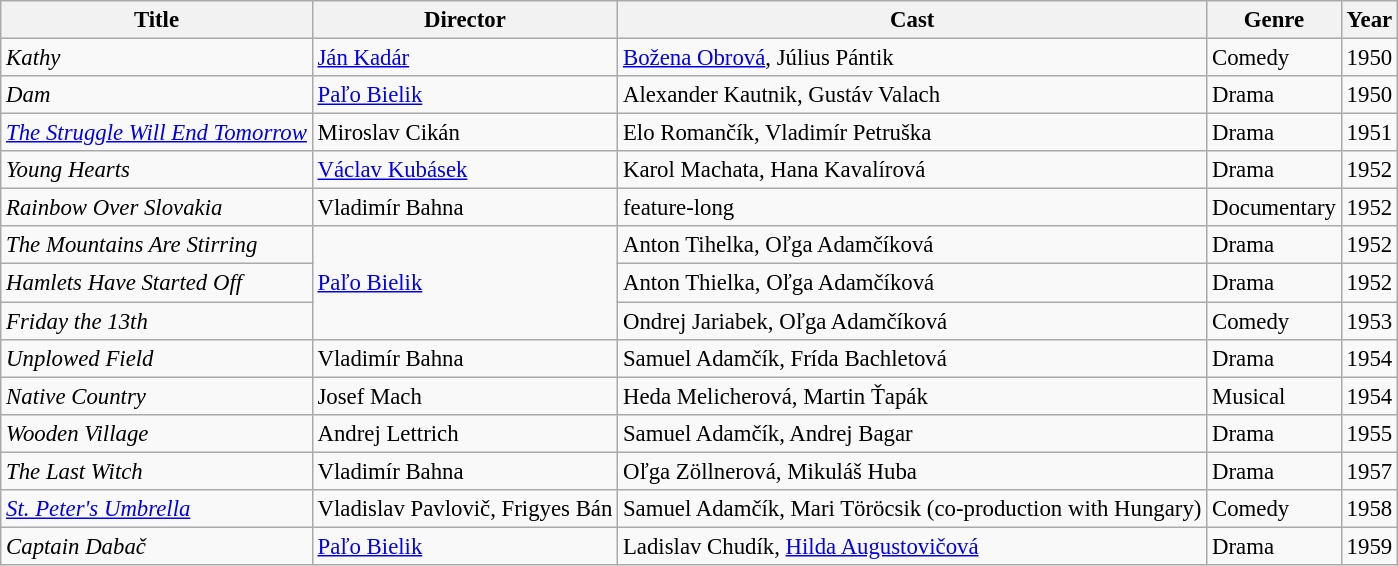<table class="wikitable" style="font-size: 95%;">
<tr>
<th>Title</th>
<th>Director</th>
<th>Cast</th>
<th>Genre</th>
<th>Year</th>
</tr>
<tr>
<td><em>Kathy</em></td>
<td><a href='#'>Ján Kadár</a></td>
<td><a href='#'>Božena Obrová</a>, Július Pántik</td>
<td>Comedy</td>
<td>1950</td>
</tr>
<tr>
<td><em>Dam</em></td>
<td><a href='#'>Paľo Bielik</a></td>
<td>Alexander Kautnik, Gustáv Valach</td>
<td>Drama</td>
<td>1950</td>
</tr>
<tr>
<td><em><a href='#'>The Struggle Will End Tomorrow</a></em></td>
<td>Miroslav Cikán</td>
<td>Elo Romančík, Vladimír Petruška</td>
<td>Drama</td>
<td>1951</td>
</tr>
<tr>
<td><em>Young Hearts</em></td>
<td><a href='#'>Václav Kubásek</a></td>
<td>Karol Machata, Hana Kavalírová</td>
<td>Drama</td>
<td>1952</td>
</tr>
<tr>
<td><em>Rainbow Over Slovakia</em></td>
<td>Vladimír Bahna</td>
<td>feature-long</td>
<td>Documentary</td>
<td>1952</td>
</tr>
<tr>
<td><em>The Mountains Are Stirring</em></td>
<td rowspan=3><a href='#'>Paľo Bielik</a></td>
<td>Anton Tihelka, Oľga Adamčíková</td>
<td>Drama</td>
<td>1952</td>
</tr>
<tr>
<td><em>Hamlets Have Started Off</em></td>
<td>Anton Thielka, Oľga Adamčíková</td>
<td>Drama</td>
<td>1952</td>
</tr>
<tr>
<td><em>Friday the 13th</em></td>
<td>Ondrej Jariabek, Oľga Adamčíková</td>
<td>Comedy</td>
<td>1953</td>
</tr>
<tr>
<td><em>Unplowed Field</em></td>
<td>Vladimír Bahna</td>
<td>Samuel Adamčík, Frída Bachletová</td>
<td>Drama</td>
<td>1954</td>
</tr>
<tr>
<td><em>Native Country</em></td>
<td>Josef Mach</td>
<td>Heda Melicherová, Martin Ťapák</td>
<td>Musical</td>
<td>1954</td>
</tr>
<tr>
<td><em>Wooden Village</em></td>
<td>Andrej Lettrich</td>
<td>Samuel Adamčík, Andrej Bagar</td>
<td>Drama</td>
<td>1955</td>
</tr>
<tr>
<td><em>The Last Witch</em></td>
<td>Vladimír Bahna</td>
<td>Oľga Zöllnerová, Mikuláš Huba</td>
<td>Drama</td>
<td>1957</td>
</tr>
<tr>
<td><em><a href='#'>St. Peter's Umbrella</a></em></td>
<td>Vladislav Pavlovič, Frigyes Bán </td>
<td>Samuel Adamčík, Mari Töröcsik (co-production with Hungary)</td>
<td>Comedy</td>
<td>1958</td>
</tr>
<tr>
<td><em>Captain Dabač</em></td>
<td><a href='#'>Paľo Bielik</a></td>
<td>Ladislav Chudík, <a href='#'>Hilda Augustovičová</a></td>
<td>Drama</td>
<td>1959</td>
</tr>
</table>
